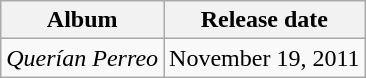<table class="wikitable">
<tr>
<th>Album</th>
<th>Release date</th>
</tr>
<tr>
<td><em>Querían Perreo</em></td>
<td>November 19, 2011</td>
</tr>
</table>
